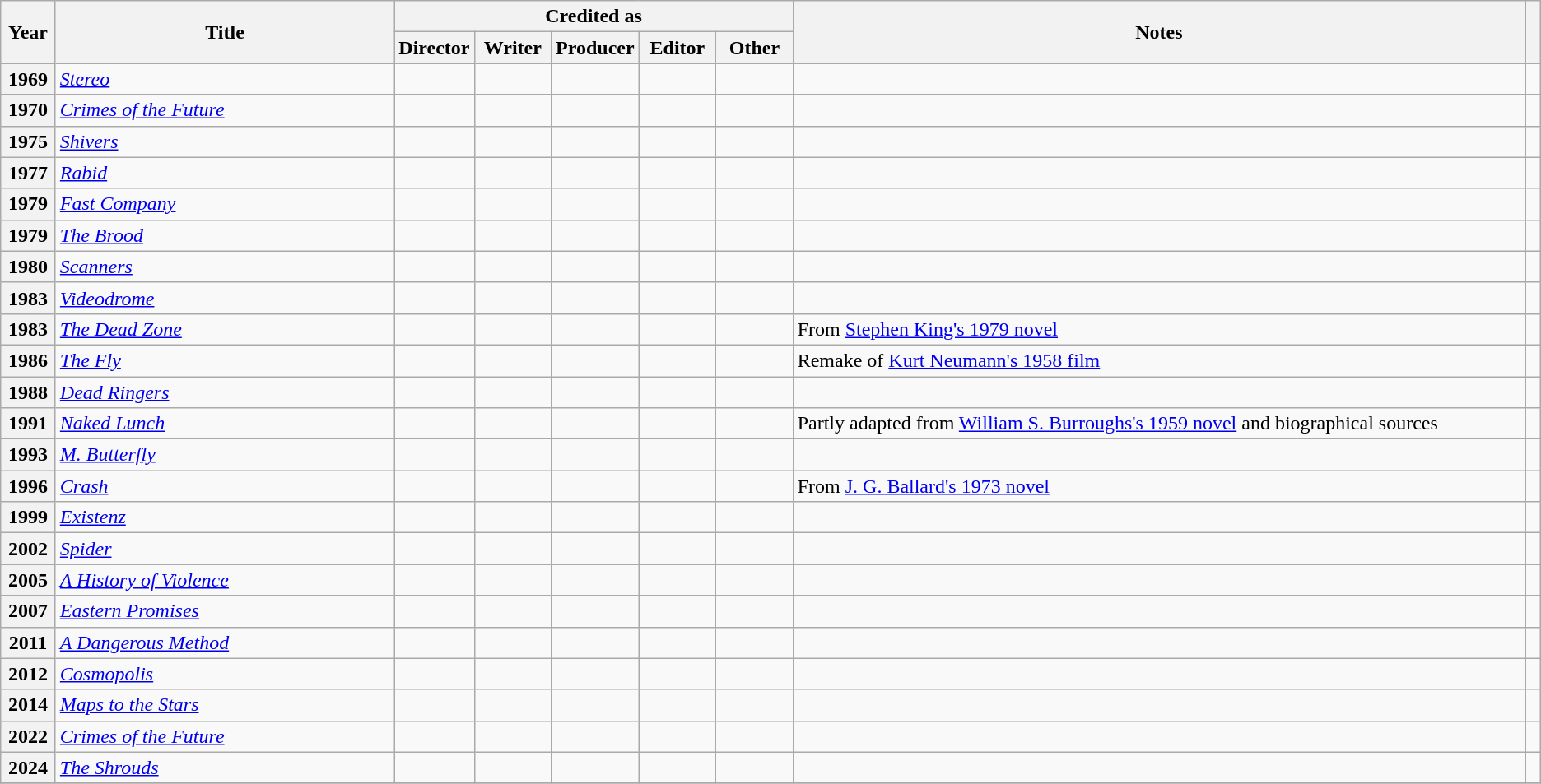<table class="wikitable sortable plainrowheaders">
<tr>
<th rowspan="2" scope="col">Year</th>
<th width="22%" rowspan="2" scope="col">Title</th>
<th colspan="5" scope="col">Credited as</th>
<th rowspan="2" scope="col" class="unsortable">Notes</th>
<th width="1%" rowspan="2" scope="col" class="unsortable"></th>
</tr>
<tr>
<th width=5%>Director</th>
<th width=5%>Writer</th>
<th width=5%>Producer</th>
<th width=5%>Editor</th>
<th width=5%>Other</th>
</tr>
<tr>
<th scope="row">1969</th>
<td><em><a href='#'>Stereo</a></em></td>
<td></td>
<td></td>
<td></td>
<td></td>
<td></td>
<td></td>
<td></td>
</tr>
<tr>
<th scope="row">1970</th>
<td><em><a href='#'>Crimes of the Future</a></em></td>
<td></td>
<td></td>
<td></td>
<td></td>
<td></td>
<td></td>
<td></td>
</tr>
<tr>
<th scope="row">1975</th>
<td><em><a href='#'>Shivers</a></em></td>
<td></td>
<td></td>
<td></td>
<td></td>
<td></td>
<td></td>
<td></td>
</tr>
<tr>
<th scope="row">1977</th>
<td><em><a href='#'>Rabid</a></em></td>
<td></td>
<td></td>
<td></td>
<td></td>
<td></td>
<td></td>
<td></td>
</tr>
<tr>
<th scope="row">1979</th>
<td><em><a href='#'>Fast Company</a></em></td>
<td></td>
<td></td>
<td></td>
<td></td>
<td></td>
<td></td>
<td></td>
</tr>
<tr>
<th scope="row">1979</th>
<td><em><a href='#'>The Brood</a></em></td>
<td></td>
<td></td>
<td></td>
<td></td>
<td></td>
<td></td>
<td></td>
</tr>
<tr>
<th scope="row">1980</th>
<td><em><a href='#'>Scanners</a></em></td>
<td></td>
<td></td>
<td></td>
<td></td>
<td></td>
<td></td>
<td></td>
</tr>
<tr>
<th scope="row">1983</th>
<td><em><a href='#'>Videodrome</a></em></td>
<td></td>
<td></td>
<td></td>
<td></td>
<td></td>
<td></td>
<td></td>
</tr>
<tr>
<th scope="row">1983</th>
<td><em><a href='#'>The Dead Zone</a></em></td>
<td></td>
<td></td>
<td></td>
<td></td>
<td></td>
<td>From <a href='#'>Stephen King's 1979 novel</a></td>
<td></td>
</tr>
<tr>
<th scope="row">1986</th>
<td><em><a href='#'>The Fly</a></em></td>
<td></td>
<td></td>
<td></td>
<td></td>
<td></td>
<td>Remake of <a href='#'>Kurt Neumann's 1958 film</a></td>
<td></td>
</tr>
<tr>
<th scope="row">1988</th>
<td><em><a href='#'>Dead Ringers</a></em></td>
<td></td>
<td></td>
<td></td>
<td></td>
<td></td>
<td></td>
<td></td>
</tr>
<tr>
<th scope="row">1991</th>
<td><em><a href='#'>Naked Lunch</a></em></td>
<td></td>
<td></td>
<td></td>
<td></td>
<td></td>
<td>Partly adapted from <a href='#'>William S. Burroughs's 1959 novel</a> and biographical sources</td>
<td></td>
</tr>
<tr>
<th scope="row">1993</th>
<td><em><a href='#'>M. Butterfly</a></em></td>
<td></td>
<td></td>
<td></td>
<td></td>
<td></td>
<td></td>
<td></td>
</tr>
<tr>
<th scope="row">1996</th>
<td><em><a href='#'>Crash</a></em></td>
<td></td>
<td></td>
<td></td>
<td></td>
<td></td>
<td>From <a href='#'>J. G. Ballard's 1973 novel</a></td>
<td></td>
</tr>
<tr>
<th scope="row">1999</th>
<td><em><a href='#'>Existenz</a></em></td>
<td></td>
<td></td>
<td></td>
<td></td>
<td></td>
<td></td>
<td></td>
</tr>
<tr>
<th scope="row">2002</th>
<td><em><a href='#'>Spider</a></em></td>
<td></td>
<td></td>
<td></td>
<td></td>
<td></td>
<td></td>
<td></td>
</tr>
<tr>
<th scope="row">2005</th>
<td><em><a href='#'>A History of Violence</a></em></td>
<td></td>
<td></td>
<td></td>
<td></td>
<td></td>
<td></td>
<td></td>
</tr>
<tr>
<th scope="row">2007</th>
<td><em><a href='#'>Eastern Promises</a></em></td>
<td></td>
<td></td>
<td></td>
<td></td>
<td></td>
<td></td>
<td></td>
</tr>
<tr>
<th scope="row">2011</th>
<td><em><a href='#'>A Dangerous Method</a></em></td>
<td></td>
<td></td>
<td></td>
<td></td>
<td></td>
<td></td>
<td></td>
</tr>
<tr>
<th scope="row">2012</th>
<td><em><a href='#'>Cosmopolis</a></em></td>
<td></td>
<td></td>
<td></td>
<td></td>
<td></td>
<td></td>
<td></td>
</tr>
<tr>
<th scope="row">2014</th>
<td><em><a href='#'>Maps to the Stars</a></em></td>
<td></td>
<td></td>
<td></td>
<td></td>
<td></td>
<td></td>
<td></td>
</tr>
<tr>
<th scope="row">2022</th>
<td><em><a href='#'>Crimes of the Future</a></em></td>
<td></td>
<td></td>
<td></td>
<td></td>
<td></td>
<td></td>
<td></td>
</tr>
<tr>
<th scope="row">2024</th>
<td><em><a href='#'>The Shrouds</a></em></td>
<td></td>
<td></td>
<td></td>
<td></td>
<td></td>
<td></td>
<td></td>
</tr>
<tr>
</tr>
</table>
